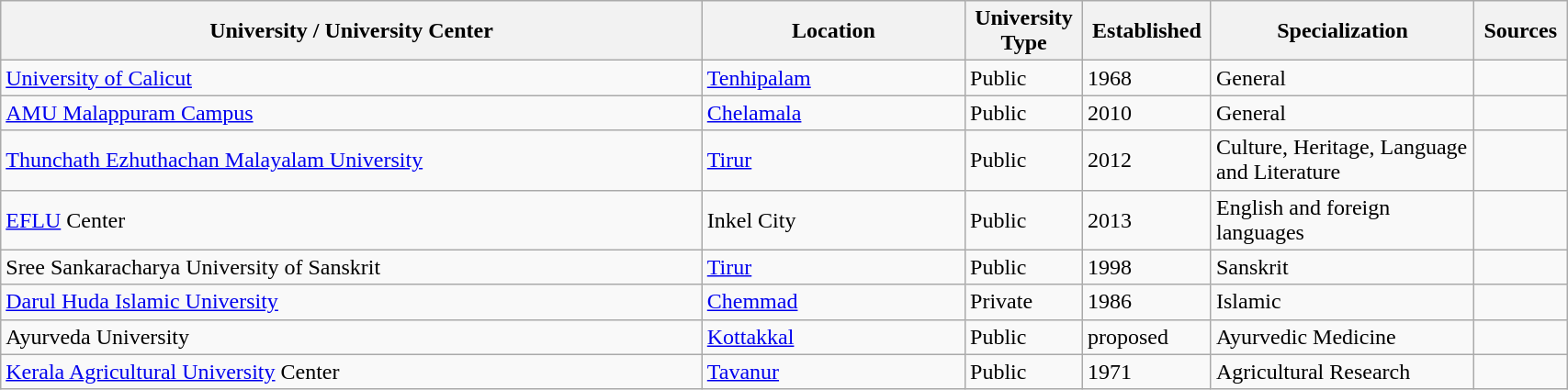<table class="wikitable sortable collapsible plainrowheaders" border="1" style="text-align:left; width:90%">
<tr>
<th scope="col" style="width: 40%;">University / University Center</th>
<th scope="col" style="width: 15%;">Location</th>
<th scope="col" style="width: 5%;">University Type</th>
<th scope="col" style="width: 5%;">Established</th>
<th scope="col" style="width: 15%;">Specialization</th>
<th scope="col" style="width: 5%;" class="unsortable">Sources</th>
</tr>
<tr>
<td><a href='#'>University of Calicut</a></td>
<td><a href='#'>Tenhipalam</a></td>
<td>Public</td>
<td>1968</td>
<td>General</td>
<td></td>
</tr>
<tr>
<td><a href='#'>AMU Malappuram Campus</a></td>
<td><a href='#'>Chelamala</a></td>
<td>Public</td>
<td>2010</td>
<td>General</td>
<td></td>
</tr>
<tr>
<td><a href='#'>Thunchath Ezhuthachan Malayalam University</a></td>
<td><a href='#'>Tirur</a></td>
<td>Public</td>
<td>2012</td>
<td>Culture, Heritage, Language and Literature</td>
<td></td>
</tr>
<tr>
<td><a href='#'>EFLU</a> Center</td>
<td>Inkel City</td>
<td>Public</td>
<td>2013</td>
<td>English and foreign languages</td>
<td></td>
</tr>
<tr>
<td>Sree Sankaracharya University of Sanskrit</td>
<td><a href='#'>Tirur</a></td>
<td>Public</td>
<td>1998</td>
<td>Sanskrit</td>
<td></td>
</tr>
<tr>
<td><a href='#'>Darul Huda Islamic University</a></td>
<td><a href='#'>Chemmad</a></td>
<td>Private</td>
<td>1986</td>
<td>Islamic</td>
<td></td>
</tr>
<tr>
<td>Ayurveda University</td>
<td><a href='#'>Kottakkal</a></td>
<td>Public</td>
<td>proposed</td>
<td>Ayurvedic Medicine</td>
<td></td>
</tr>
<tr>
<td><a href='#'>Kerala Agricultural University</a> Center</td>
<td><a href='#'>Tavanur</a></td>
<td>Public</td>
<td>1971</td>
<td>Agricultural Research</td>
<td></td>
</tr>
</table>
